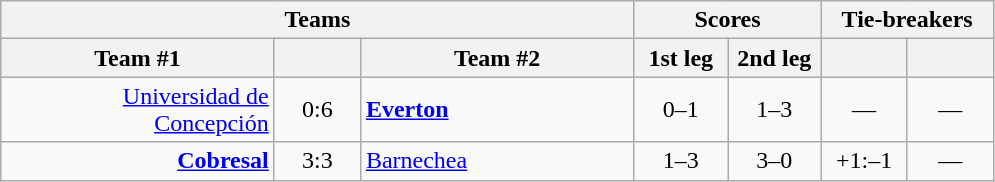<table class="wikitable" style="text-align:center;">
<tr>
<th colspan=3>Teams</th>
<th colspan=2>Scores</th>
<th colspan=3>Tie-breakers</th>
</tr>
<tr>
<th width="175">Team #1</th>
<th width="50"></th>
<th width="175">Team #2</th>
<th width="55">1st leg</th>
<th width="55">2nd leg</th>
<th width="50"></th>
<th width="50"></th>
</tr>
<tr>
<td align=right><a href='#'>Universidad de Concepción</a></td>
<td>0:6</td>
<td align=left><strong><a href='#'>Everton</a></strong></td>
<td>0–1</td>
<td>1–3</td>
<td>—</td>
<td>—</td>
</tr>
<tr>
<td align=right><strong><a href='#'>Cobresal</a></strong></td>
<td>3:3</td>
<td align=left><a href='#'>Barnechea</a></td>
<td>1–3</td>
<td>3–0</td>
<td>+1:–1</td>
<td>—</td>
</tr>
</table>
